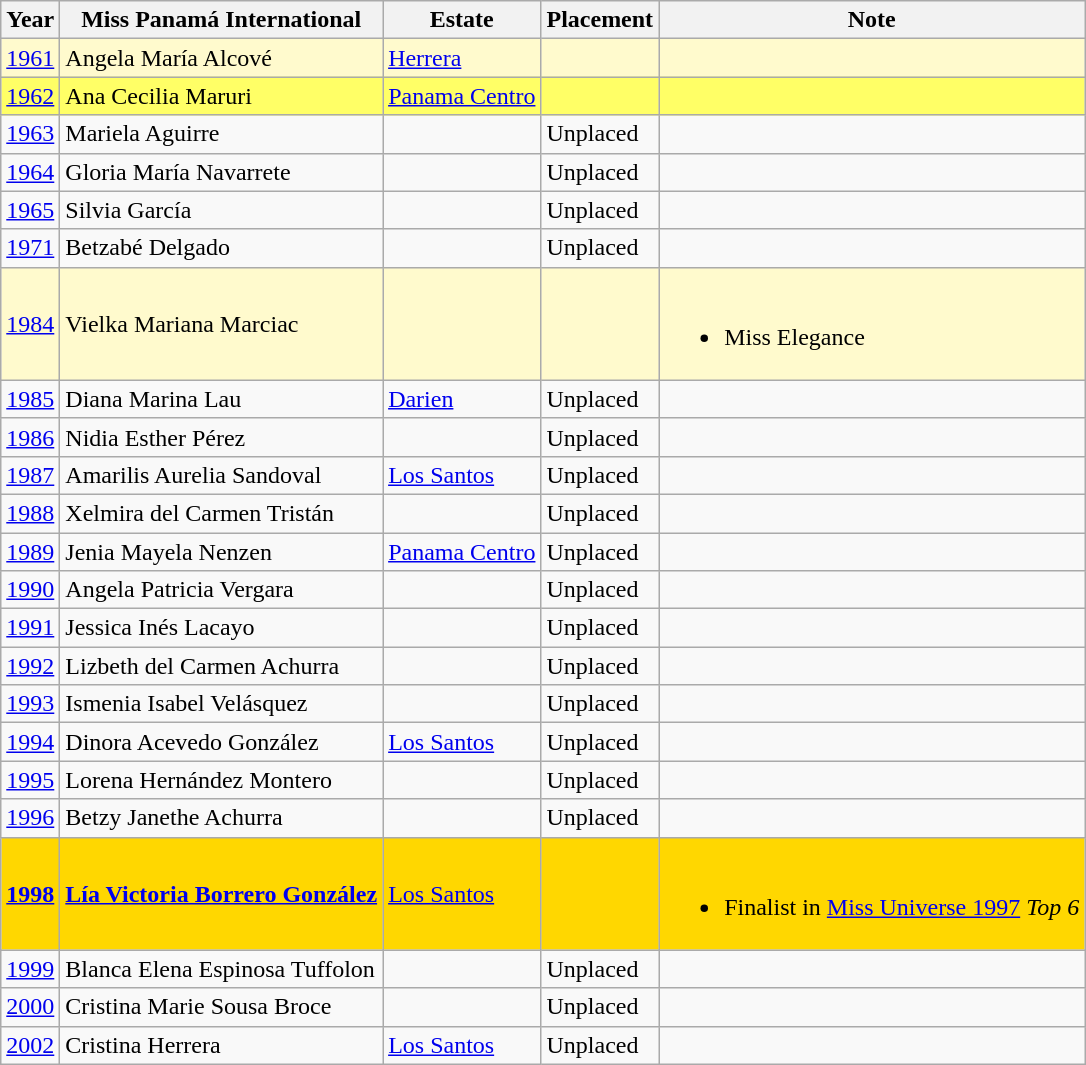<table class="sortable wikitable">
<tr>
<th>Year</th>
<th>Miss Panamá International</th>
<th>Estate</th>
<th>Placement</th>
<th>Note</th>
</tr>
<tr style="background:#fffacd;">
<td><a href='#'>1961</a></td>
<td>Angela María Alcové</td>
<td><a href='#'>Herrera</a></td>
<td></td>
<td></td>
</tr>
<tr style="background:#ff6;">
<td><a href='#'>1962</a></td>
<td>Ana Cecilia Maruri</td>
<td><a href='#'>Panama Centro</a></td>
<td></td>
<td></td>
</tr>
<tr>
<td><a href='#'>1963</a></td>
<td>Mariela Aguirre</td>
<td></td>
<td>Unplaced</td>
<td></td>
</tr>
<tr>
<td><a href='#'>1964</a></td>
<td>Gloria María Navarrete</td>
<td></td>
<td>Unplaced</td>
<td></td>
</tr>
<tr>
<td><a href='#'>1965</a></td>
<td>Silvia García</td>
<td></td>
<td>Unplaced</td>
<td></td>
</tr>
<tr>
<td><a href='#'>1971</a></td>
<td>Betzabé Delgado</td>
<td></td>
<td>Unplaced</td>
<td></td>
</tr>
<tr style="background:#fffacd;">
<td><a href='#'>1984</a></td>
<td>Vielka Mariana Marciac</td>
<td></td>
<td></td>
<td><br><ul><li>Miss Elegance</li></ul></td>
</tr>
<tr>
<td><a href='#'>1985</a></td>
<td>Diana Marina Lau</td>
<td><a href='#'>Darien</a></td>
<td>Unplaced</td>
<td></td>
</tr>
<tr>
<td><a href='#'>1986</a></td>
<td>Nidia Esther Pérez</td>
<td></td>
<td>Unplaced</td>
<td></td>
</tr>
<tr>
<td><a href='#'>1987</a></td>
<td>Amarilis Aurelia Sandoval</td>
<td><a href='#'>Los Santos</a></td>
<td>Unplaced</td>
<td></td>
</tr>
<tr>
<td><a href='#'>1988</a></td>
<td>Xelmira del Carmen Tristán</td>
<td></td>
<td>Unplaced</td>
<td></td>
</tr>
<tr>
<td><a href='#'>1989</a></td>
<td>Jenia Mayela Nenzen</td>
<td><a href='#'>Panama Centro</a></td>
<td>Unplaced</td>
<td></td>
</tr>
<tr>
<td><a href='#'>1990</a></td>
<td>Angela Patricia Vergara</td>
<td></td>
<td>Unplaced</td>
<td></td>
</tr>
<tr>
<td><a href='#'>1991</a></td>
<td>Jessica Inés Lacayo</td>
<td></td>
<td>Unplaced</td>
<td></td>
</tr>
<tr>
<td><a href='#'>1992</a></td>
<td>Lizbeth del Carmen Achurra</td>
<td></td>
<td>Unplaced</td>
<td></td>
</tr>
<tr>
<td><a href='#'>1993</a></td>
<td>Ismenia Isabel Velásquez</td>
<td></td>
<td>Unplaced</td>
<td></td>
</tr>
<tr>
<td><a href='#'>1994</a></td>
<td>Dinora Acevedo González</td>
<td><a href='#'>Los Santos</a></td>
<td>Unplaced</td>
<td></td>
</tr>
<tr>
<td><a href='#'>1995</a></td>
<td>Lorena Hernández Montero</td>
<td></td>
<td>Unplaced</td>
<td></td>
</tr>
<tr>
<td><a href='#'>1996</a></td>
<td>Betzy Janethe Achurra</td>
<td></td>
<td>Unplaced</td>
<td></td>
</tr>
<tr style="background:GOLD;">
<td><strong><a href='#'>1998</a></strong></td>
<td><strong><a href='#'>Lía Victoria Borrero González</a></strong></td>
<td><a href='#'>Los Santos</a></td>
<td></td>
<td><br><ul><li>Finalist in <a href='#'>Miss Universe 1997</a> <em>Top 6</em></li></ul></td>
</tr>
<tr>
<td><a href='#'>1999</a></td>
<td>Blanca Elena Espinosa Tuffolon</td>
<td></td>
<td>Unplaced</td>
<td></td>
</tr>
<tr>
<td><a href='#'>2000</a></td>
<td>Cristina Marie Sousa Broce</td>
<td></td>
<td>Unplaced</td>
<td></td>
</tr>
<tr>
<td><a href='#'>2002</a></td>
<td>Cristina Herrera</td>
<td><a href='#'>Los Santos</a></td>
<td>Unplaced</td>
<td></td>
</tr>
</table>
